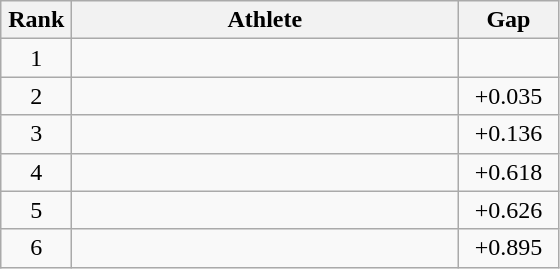<table class=wikitable style="text-align:center">
<tr>
<th width=40>Rank</th>
<th width=250>Athlete</th>
<th width=60>Gap</th>
</tr>
<tr>
<td>1</td>
<td align=left></td>
<td></td>
</tr>
<tr>
<td>2</td>
<td align=left></td>
<td>+0.035</td>
</tr>
<tr>
<td>3</td>
<td align=left></td>
<td>+0.136</td>
</tr>
<tr>
<td>4</td>
<td align=left></td>
<td>+0.618</td>
</tr>
<tr>
<td>5</td>
<td align=left></td>
<td>+0.626</td>
</tr>
<tr>
<td>6</td>
<td align=left></td>
<td>+0.895</td>
</tr>
</table>
